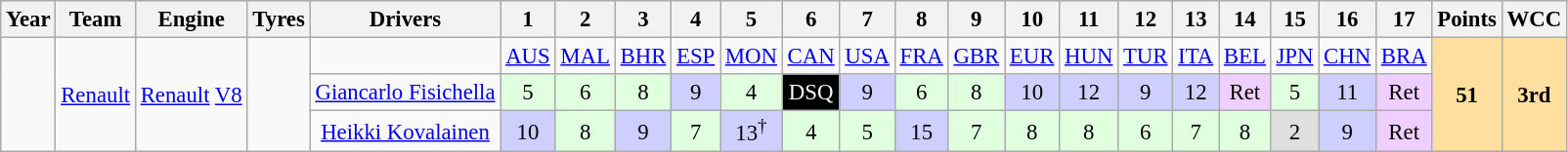<table class="wikitable" style="text-align:center; font-size:95%">
<tr>
<th>Year</th>
<th>Team</th>
<th>Engine</th>
<th>Tyres</th>
<th>Drivers</th>
<th>1</th>
<th>2</th>
<th>3</th>
<th>4</th>
<th>5</th>
<th>6</th>
<th>7</th>
<th>8</th>
<th>9</th>
<th>10</th>
<th>11</th>
<th>12</th>
<th>13</th>
<th>14</th>
<th>15</th>
<th>16</th>
<th>17</th>
<th>Points</th>
<th>WCC</th>
</tr>
<tr>
<td rowspan="3"></td>
<td rowspan="3"><a href='#'>Renault</a></td>
<td rowspan="3"><a href='#'>Renault</a> <a href='#'>V8</a></td>
<td rowspan="3"></td>
<td></td>
<td><a href='#'>AUS</a></td>
<td><a href='#'>MAL</a></td>
<td><a href='#'>BHR</a></td>
<td><a href='#'>ESP</a></td>
<td><a href='#'>MON</a></td>
<td><a href='#'>CAN</a></td>
<td><a href='#'>USA</a></td>
<td><a href='#'>FRA</a></td>
<td><a href='#'>GBR</a></td>
<td><a href='#'>EUR</a></td>
<td><a href='#'>HUN</a></td>
<td><a href='#'>TUR</a></td>
<td><a href='#'>ITA</a></td>
<td><a href='#'>BEL</a></td>
<td><a href='#'>JPN</a></td>
<td><a href='#'>CHN</a></td>
<td><a href='#'>BRA</a></td>
<td rowspan="3" style="background:#FFDF9F;"><strong>51</strong></td>
<td rowspan="3" style="background:#FFDF9F;"><strong>3rd</strong></td>
</tr>
<tr>
<td> <a href='#'>Giancarlo Fisichella</a></td>
<td style="background:#DFFFDF;">5</td>
<td style="background:#DFFFDF;">6</td>
<td style="background:#DFFFDF;">8</td>
<td style="background:#CFCFFF;">9</td>
<td style="background:#DFFFDF;">4</td>
<td style="background:#000000; color:white">DSQ</td>
<td style="background:#CFCFFF;">9</td>
<td style="background:#DFFFDF;">6</td>
<td style="background:#DFFFDF;">8</td>
<td style="background:#CFCFFF;">10</td>
<td style="background:#CFCFFF;">12</td>
<td style="background:#CFCFFF;">9</td>
<td style="background:#CFCFFF;">12</td>
<td style="background:#EFCFFF;">Ret</td>
<td style="background:#DFFFDF;">5</td>
<td style="background:#CFCFFF;">11</td>
<td style="background:#EFCFFF;">Ret</td>
</tr>
<tr>
<td> <a href='#'>Heikki Kovalainen</a></td>
<td style="background:#CFCFFF;">10</td>
<td style="background:#DFFFDF;">8</td>
<td style="background:#CFCFFF;">9</td>
<td style="background:#DFFFDF;">7</td>
<td style="background:#CFCFFF;">13<sup>†</sup></td>
<td style="background:#DFFFDF;">4</td>
<td style="background:#DFFFDF;">5</td>
<td style="background:#CFCFFF;">15</td>
<td style="background:#DFFFDF;">7</td>
<td style="background:#DFFFDF;">8</td>
<td style="background:#DFFFDF;">8</td>
<td style="background:#DFFFDF;">6</td>
<td style="background:#DFFFDF;">7</td>
<td style="background:#DFFFDF;">8</td>
<td style="background:#DFDFDF;">2</td>
<td style="background:#CFCFFF;">9</td>
<td style="background:#EFCFFF;">Ret</td>
</tr>
</table>
